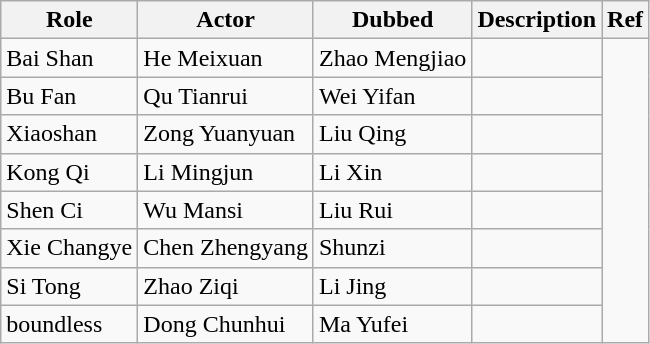<table class="wikitable">
<tr>
<th>Role</th>
<th>Actor</th>
<th>Dubbed</th>
<th>Description</th>
<th>Ref</th>
</tr>
<tr>
<td>Bai Shan</td>
<td>He Meixuan</td>
<td>Zhao Mengjiao</td>
<td></td>
<td rowspan="8"></td>
</tr>
<tr>
<td>Bu Fan</td>
<td>Qu Tianrui</td>
<td>Wei Yifan</td>
<td></td>
</tr>
<tr>
<td>Xiaoshan</td>
<td>Zong Yuanyuan</td>
<td>Liu Qing</td>
<td></td>
</tr>
<tr>
<td>Kong Qi</td>
<td>Li Mingjun</td>
<td>Li Xin</td>
<td></td>
</tr>
<tr>
<td>Shen Ci</td>
<td>Wu Mansi</td>
<td>Liu Rui</td>
<td></td>
</tr>
<tr>
<td>Xie Changye</td>
<td>Chen Zhengyang</td>
<td>Shunzi</td>
<td></td>
</tr>
<tr>
<td>Si Tong</td>
<td>Zhao Ziqi</td>
<td>Li Jing</td>
<td></td>
</tr>
<tr>
<td>boundless</td>
<td>Dong Chunhui</td>
<td>Ma Yufei</td>
<td></td>
</tr>
</table>
